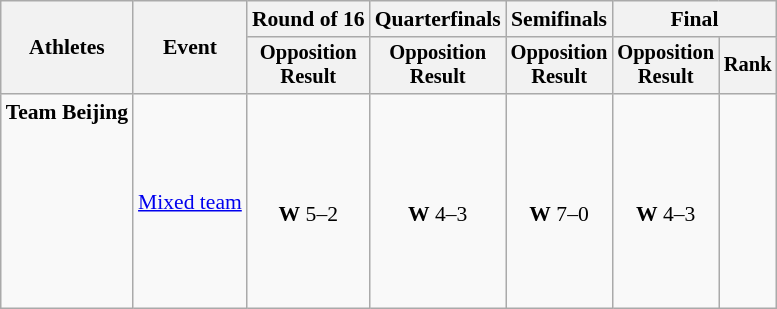<table class="wikitable" style="font-size:90%">
<tr>
<th rowspan=2>Athletes</th>
<th rowspan=2>Event</th>
<th>Round of 16</th>
<th>Quarterfinals</th>
<th>Semifinals</th>
<th colspan=2>Final</th>
</tr>
<tr style="font-size:95%">
<th>Opposition<br>Result</th>
<th>Opposition<br>Result</th>
<th>Opposition<br>Result</th>
<th>Opposition<br>Result</th>
<th>Rank</th>
</tr>
<tr align=center>
<td align=left><strong>Team Beijing</strong><br><br><br><br><br><br><br><br></td>
<td align=left><a href='#'>Mixed team</a></td>
<td><br><strong>W</strong> 5–2</td>
<td><br><strong>W</strong> 4–3</td>
<td><br><strong>W</strong> 7–0</td>
<td><br><strong>W</strong> 4–3</td>
<td></td>
</tr>
</table>
